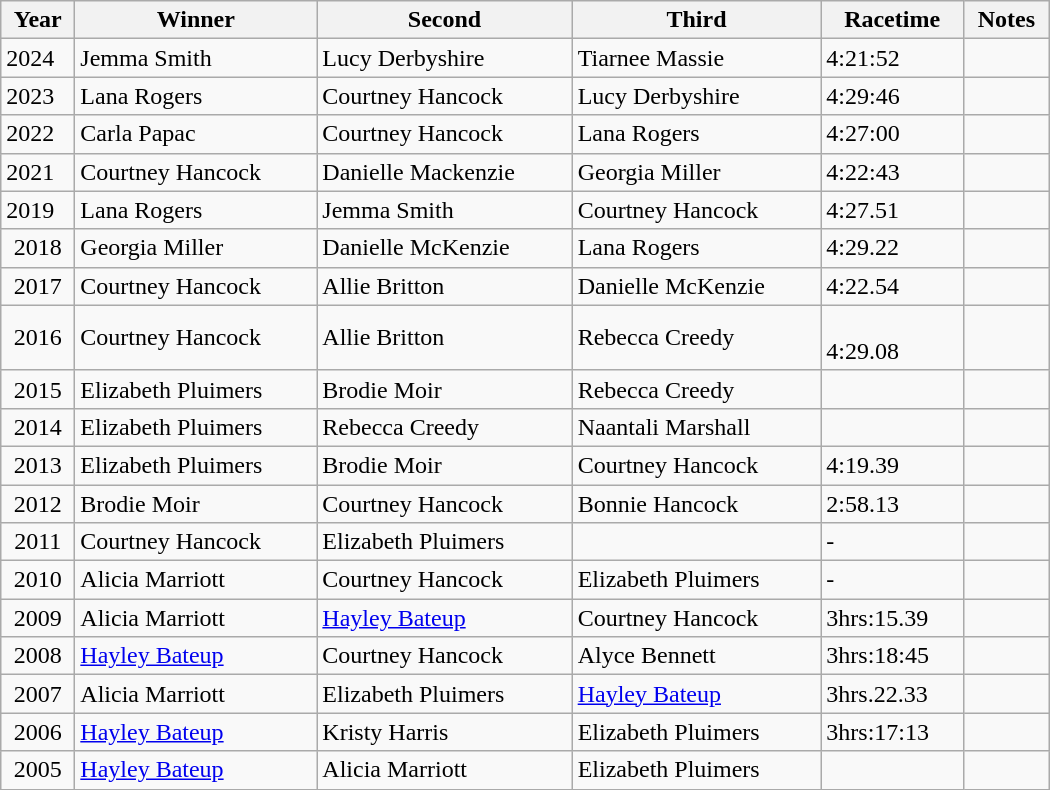<table class="wikitable" width=700px>
<tr>
<th>Year</th>
<th>Winner</th>
<th>Second</th>
<th>Third</th>
<th>Racetime</th>
<th>Notes</th>
</tr>
<tr>
<td>2024</td>
<td>Jemma Smith</td>
<td>Lucy Derbyshire</td>
<td>Tiarnee Massie</td>
<td>4:21:52</td>
<td></td>
</tr>
<tr>
<td>2023</td>
<td>Lana Rogers</td>
<td>Courtney Hancock</td>
<td>Lucy Derbyshire</td>
<td>4:29:46</td>
<td></td>
</tr>
<tr>
<td>2022</td>
<td>Carla Papac</td>
<td>Courtney Hancock</td>
<td>Lana Rogers</td>
<td>4:27:00</td>
<td></td>
</tr>
<tr>
<td>2021</td>
<td>Courtney Hancock</td>
<td>Danielle Mackenzie</td>
<td>Georgia Miller</td>
<td>4:22:43</td>
<td></td>
</tr>
<tr>
<td>2019</td>
<td>Lana Rogers</td>
<td>Jemma Smith</td>
<td>Courtney Hancock</td>
<td>4:27.51</td>
<td></td>
</tr>
<tr>
<td style="text-align:center;">2018</td>
<td>Georgia Miller </td>
<td>Danielle McKenzie </td>
<td>Lana Rogers </td>
<td>4:29.22</td>
<td></td>
</tr>
<tr>
<td style="text-align:center;">2017</td>
<td>Courtney Hancock </td>
<td>Allie Britton </td>
<td>Danielle McKenzie </td>
<td>4:22.54</td>
<td></td>
</tr>
<tr>
<td style="text-align:center;">2016</td>
<td>Courtney Hancock </td>
<td>Allie Britton </td>
<td>Rebecca Creedy </td>
<td><br>4:29.08</td>
<td></td>
</tr>
<tr>
<td style="text-align:center;">2015</td>
<td>Elizabeth Pluimers </td>
<td>Brodie Moir </td>
<td>Rebecca Creedy </td>
<td></td>
<td></td>
</tr>
<tr>
<td style="text-align:center;">2014</td>
<td>Elizabeth Pluimers </td>
<td>Rebecca Creedy </td>
<td>Naantali Marshall </td>
<td></td>
<td></td>
</tr>
<tr>
<td style="text-align:center;">2013</td>
<td>Elizabeth Pluimers </td>
<td>Brodie Moir </td>
<td>Courtney Hancock </td>
<td>4:19.39</td>
<td></td>
</tr>
<tr>
<td style="text-align:center;">2012</td>
<td>Brodie Moir </td>
<td>Courtney Hancock </td>
<td>Bonnie Hancock </td>
<td>2:58.13</td>
<td></td>
</tr>
<tr>
<td style="text-align:center;">2011</td>
<td>Courtney Hancock </td>
<td>Elizabeth Pluimers </td>
<td></td>
<td>-</td>
<td></td>
</tr>
<tr>
<td style="text-align:center;">2010</td>
<td>Alicia Marriott </td>
<td>Courtney Hancock </td>
<td>Elizabeth Pluimers </td>
<td>-</td>
<td></td>
</tr>
<tr>
<td style="text-align:center;">2009</td>
<td>Alicia Marriott </td>
<td><a href='#'>Hayley Bateup</a> </td>
<td>Courtney Hancock </td>
<td>3hrs:15.39</td>
<td></td>
</tr>
<tr>
<td style="text-align:center;">2008</td>
<td><a href='#'>Hayley Bateup</a> </td>
<td>Courtney Hancock </td>
<td>Alyce Bennett </td>
<td>3hrs:18:45</td>
<td></td>
</tr>
<tr>
<td style="text-align:center;">2007</td>
<td>Alicia Marriott </td>
<td>Elizabeth Pluimers </td>
<td><a href='#'>Hayley Bateup</a> </td>
<td>3hrs.22.33</td>
<td></td>
</tr>
<tr>
<td style="text-align:center;">2006</td>
<td><a href='#'>Hayley Bateup</a> </td>
<td>Kristy Harris </td>
<td>Elizabeth Pluimers </td>
<td>3hrs:17:13</td>
<td></td>
</tr>
<tr>
<td style="text-align:center;">2005</td>
<td><a href='#'>Hayley Bateup</a> </td>
<td>Alicia Marriott </td>
<td>Elizabeth Pluimers </td>
<td></td>
<td></td>
</tr>
</table>
